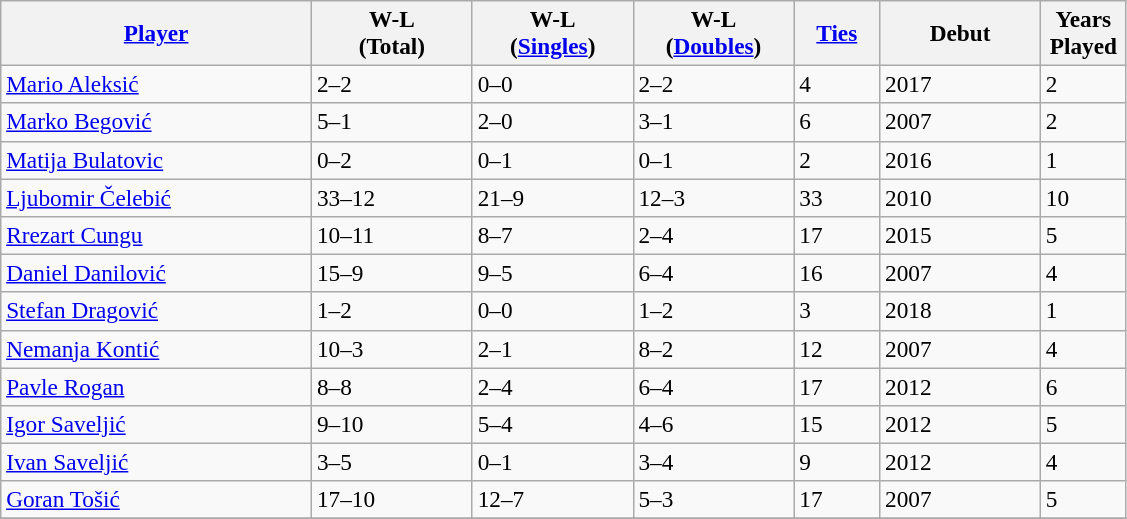<table class="wikitable sortable" style=font-size:97%>
<tr>
<th width=200><a href='#'>Player</a></th>
<th width=100>W-L<br>(Total)</th>
<th width=100>W-L<br>(<a href='#'>Singles</a>)</th>
<th width=100>W-L<br>(<a href='#'>Doubles</a>)</th>
<th width=50><a href='#'>Ties</a></th>
<th width=100>Debut</th>
<th width=50>Years Played</th>
</tr>
<tr>
<td><a href='#'>Mario Aleksić</a></td>
<td>2–2</td>
<td>0–0</td>
<td>2–2</td>
<td>4</td>
<td>2017</td>
<td>2</td>
</tr>
<tr>
<td><a href='#'>Marko Begović</a></td>
<td>5–1</td>
<td>2–0</td>
<td>3–1</td>
<td>6</td>
<td>2007</td>
<td>2</td>
</tr>
<tr>
<td><a href='#'>Matija Bulatovic</a></td>
<td>0–2</td>
<td>0–1</td>
<td>0–1</td>
<td>2</td>
<td>2016</td>
<td>1</td>
</tr>
<tr>
<td><a href='#'>Ljubomir Čelebić</a></td>
<td>33–12</td>
<td>21–9</td>
<td>12–3</td>
<td>33</td>
<td>2010</td>
<td>10</td>
</tr>
<tr>
<td><a href='#'>Rrezart Cungu</a></td>
<td>10–11</td>
<td>8–7</td>
<td>2–4</td>
<td>17</td>
<td>2015</td>
<td>5</td>
</tr>
<tr>
<td><a href='#'>Daniel Danilović</a></td>
<td>15–9</td>
<td>9–5</td>
<td>6–4</td>
<td>16</td>
<td>2007</td>
<td>4</td>
</tr>
<tr>
<td><a href='#'>Stefan Dragović</a></td>
<td>1–2</td>
<td>0–0</td>
<td>1–2</td>
<td>3</td>
<td>2018</td>
<td>1</td>
</tr>
<tr>
<td><a href='#'>Nemanja Kontić</a></td>
<td>10–3</td>
<td>2–1</td>
<td>8–2</td>
<td>12</td>
<td>2007</td>
<td>4</td>
</tr>
<tr>
<td><a href='#'>Pavle Rogan</a></td>
<td>8–8</td>
<td>2–4</td>
<td>6–4</td>
<td>17</td>
<td>2012</td>
<td>6</td>
</tr>
<tr>
<td><a href='#'>Igor Saveljić</a></td>
<td>9–10</td>
<td>5–4</td>
<td>4–6</td>
<td>15</td>
<td>2012</td>
<td>5</td>
</tr>
<tr>
<td><a href='#'>Ivan Saveljić</a></td>
<td>3–5</td>
<td>0–1</td>
<td>3–4</td>
<td>9</td>
<td>2012</td>
<td>4</td>
</tr>
<tr>
<td><a href='#'>Goran Tošić</a></td>
<td>17–10</td>
<td>12–7</td>
<td>5–3</td>
<td>17</td>
<td>2007</td>
<td>5</td>
</tr>
<tr>
</tr>
</table>
